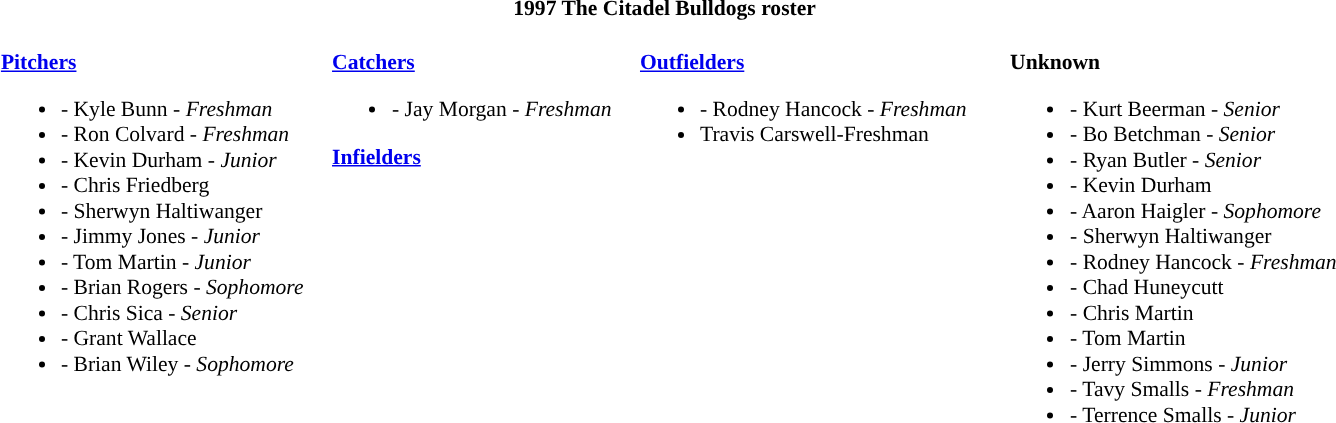<table class="toccolours" style="border-collapse:collapse; font-size:90%;">
<tr>
<th colspan="9">1997 The Citadel Bulldogs roster</th>
</tr>
<tr>
<td width="03"> </td>
<td valign="top"><br><strong><a href='#'>Pitchers</a></strong><ul><li>- Kyle Bunn - <em>Freshman</em></li><li>- Ron Colvard - <em>Freshman</em></li><li>- Kevin Durham - <em>Junior</em></li><li>- Chris Friedberg</li><li>- Sherwyn Haltiwanger</li><li>- Jimmy Jones - <em>Junior</em></li><li>- Tom Martin - <em>Junior</em></li><li>- Brian Rogers - <em>Sophomore</em></li><li>- Chris Sica - <em>Senior</em></li><li>- Grant Wallace</li><li>- Brian Wiley - <em>Sophomore</em></li></ul></td>
<td width="15"> </td>
<td valign="top"><br><strong><a href='#'>Catchers</a></strong><ul><li>- Jay Morgan - <em>Freshman</em></li></ul><strong><a href='#'>Infielders</a></strong></td>
<td width="15"> </td>
<td valign="top"><br><strong><a href='#'>Outfielders</a></strong><ul><li>- Rodney Hancock - <em>Freshman</em></li><li>Travis Carswell-Freshman</li></ul></td>
<td width="25"> </td>
<td valign="top"><br><strong>Unknown</strong><ul><li>- Kurt Beerman - <em>Senior</em></li><li>- Bo Betchman - <em>Senior</em></li><li>- Ryan Butler - <em>Senior</em></li><li>- Kevin Durham</li><li>- Aaron Haigler - <em>Sophomore</em></li><li>- Sherwyn Haltiwanger</li><li>- Rodney Hancock - <em>Freshman</em></li><li>- Chad Huneycutt</li><li>- Chris Martin</li><li>- Tom Martin</li><li>- Jerry Simmons - <em>Junior</em></li><li>- Tavy Smalls - <em>Freshman</em></li><li>- Terrence Smalls - <em>Junior</em></li></ul></td>
</tr>
</table>
